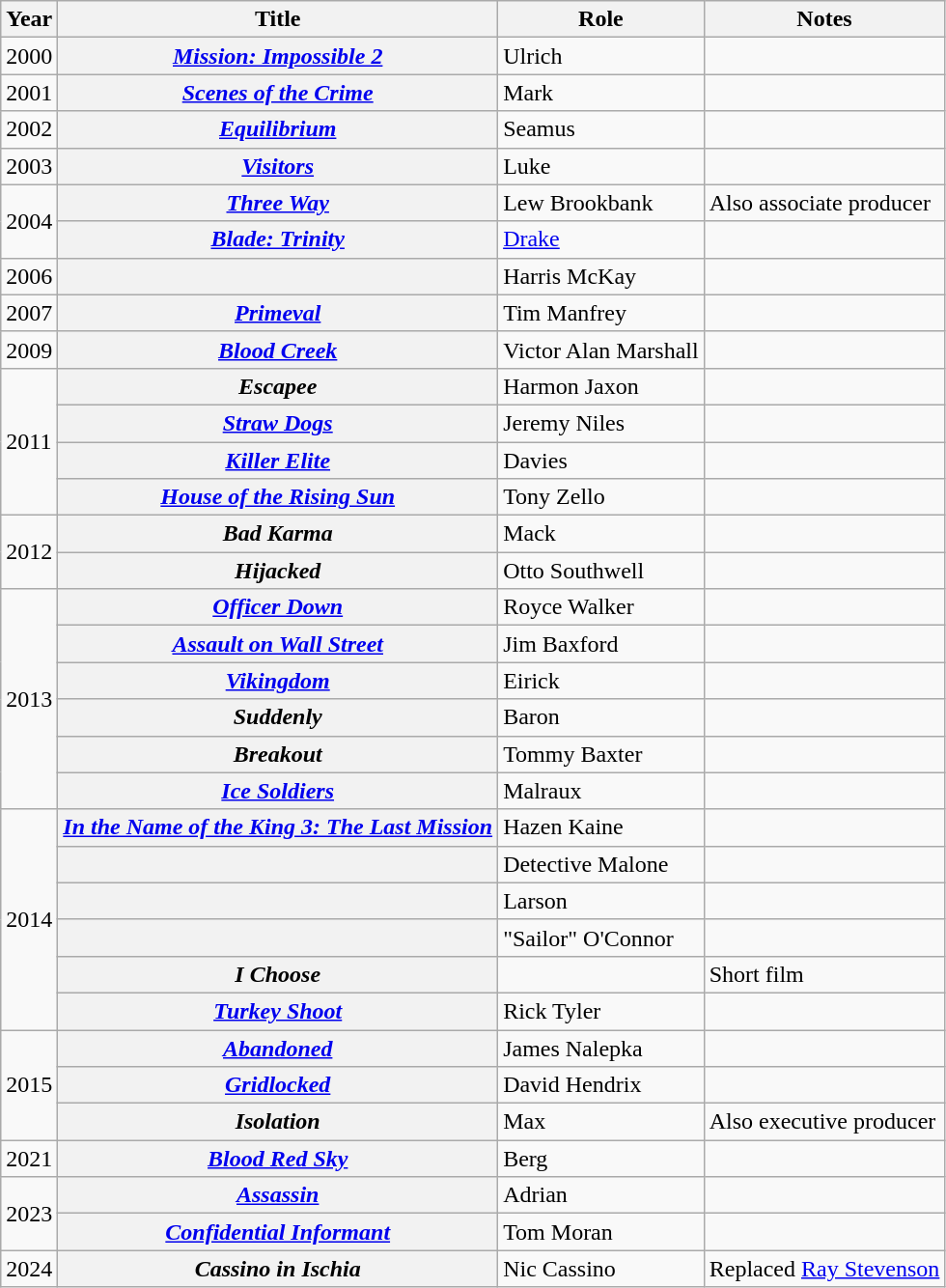<table class="wikitable plainrowheaders sortable">
<tr>
<th scope="col" 1999>Year</th>
<th scope="col" Silent Predator>Title</th>
<th scope="col" Truck driver>Role</th>
<th scope="col" class="unsortable">Notes</th>
</tr>
<tr>
<td>2000</td>
<th scope="row"><em><a href='#'>Mission: Impossible 2</a></em></th>
<td>Ulrich</td>
<td></td>
</tr>
<tr>
<td>2001</td>
<th scope="row"><em><a href='#'>Scenes of the Crime</a></em></th>
<td>Mark</td>
<td></td>
</tr>
<tr>
<td>2002</td>
<th scope="row"><em><a href='#'>Equilibrium</a></em></th>
<td>Seamus</td>
<td></td>
</tr>
<tr>
<td>2003</td>
<th scope="row"><em><a href='#'>Visitors</a></em></th>
<td>Luke</td>
<td></td>
</tr>
<tr>
<td rowspan=2>2004</td>
<th scope="row"><em><a href='#'>Three Way</a></em></th>
<td>Lew Brookbank</td>
<td>Also associate producer</td>
</tr>
<tr>
<th scope="row"><em><a href='#'>Blade: Trinity</a></em></th>
<td><a href='#'>Drake</a></td>
<td></td>
</tr>
<tr>
<td>2006</td>
<th scope="row"><em></em></th>
<td>Harris McKay</td>
<td></td>
</tr>
<tr>
<td>2007</td>
<th scope="row"><em><a href='#'>Primeval</a></em></th>
<td>Tim Manfrey</td>
<td></td>
</tr>
<tr>
<td>2009</td>
<th scope="row"><em><a href='#'>Blood Creek</a></em></th>
<td>Victor Alan Marshall</td>
<td></td>
</tr>
<tr>
<td rowspan=4>2011</td>
<th scope="row"><em>Escapee</em></th>
<td>Harmon Jaxon</td>
<td></td>
</tr>
<tr>
<th scope="row"><em><a href='#'>Straw Dogs</a></em></th>
<td>Jeremy Niles</td>
<td></td>
</tr>
<tr>
<th scope="row"><em><a href='#'>Killer Elite</a></em></th>
<td>Davies</td>
<td></td>
</tr>
<tr>
<th scope="row"><em><a href='#'>House of the Rising Sun</a></em></th>
<td>Tony Zello</td>
<td></td>
</tr>
<tr>
<td rowspan=2>2012</td>
<th scope="row"><em>Bad Karma</em></th>
<td>Mack</td>
<td></td>
</tr>
<tr>
<th scope="row"><em>Hijacked</em></th>
<td>Otto Southwell</td>
<td></td>
</tr>
<tr>
<td rowspan=6>2013</td>
<th scope="row"><em><a href='#'>Officer Down</a></em></th>
<td>Royce Walker</td>
<td></td>
</tr>
<tr>
<th scope="row"><em><a href='#'>Assault on Wall Street</a></em></th>
<td>Jim Baxford</td>
<td></td>
</tr>
<tr>
<th scope="row"><em><a href='#'>Vikingdom</a></em></th>
<td>Eirick</td>
<td></td>
</tr>
<tr>
<th scope="row"><em>Suddenly</em></th>
<td>Baron</td>
<td></td>
</tr>
<tr>
<th scope="row"><em>Breakout</em></th>
<td>Tommy Baxter</td>
<td></td>
</tr>
<tr>
<th scope="row"><em><a href='#'>Ice Soldiers</a></em></th>
<td>Malraux</td>
<td></td>
</tr>
<tr>
<td rowspan=6>2014</td>
<th scope="row"><em><a href='#'>In the Name of the King 3: The Last Mission</a></em></th>
<td>Hazen Kaine</td>
<td></td>
</tr>
<tr>
<th scope="row"><em></em></th>
<td>Detective Malone</td>
<td></td>
</tr>
<tr>
<th scope="row"><em></em></th>
<td>Larson</td>
<td></td>
</tr>
<tr>
<th scope="row"><em></em></th>
<td>"Sailor" O'Connor</td>
<td></td>
</tr>
<tr>
<th scope="row"><em>I Choose</em></th>
<td></td>
<td>Short film</td>
</tr>
<tr>
<th scope="row"><em><a href='#'>Turkey Shoot</a></em></th>
<td>Rick Tyler</td>
<td></td>
</tr>
<tr>
<td rowspan=3>2015</td>
<th scope="row"><em><a href='#'>Abandoned</a></em></th>
<td>James Nalepka</td>
<td></td>
</tr>
<tr>
<th scope="row"><em><a href='#'>Gridlocked</a></em></th>
<td>David Hendrix</td>
<td></td>
</tr>
<tr>
<th scope="row"><em>Isolation</em></th>
<td>Max</td>
<td>Also executive producer</td>
</tr>
<tr>
<td>2021</td>
<th scope="row"><em><a href='#'>Blood Red Sky</a></em></th>
<td>Berg</td>
<td></td>
</tr>
<tr>
<td rowspan=2>2023</td>
<th scope="row"><em><a href='#'>Assassin</a></em></th>
<td>Adrian</td>
<td></td>
</tr>
<tr>
<th scope="row"><em><a href='#'>Confidential Informant</a></em></th>
<td>Tom Moran</td>
<td></td>
</tr>
<tr>
<td>2024</td>
<th scope="row"><em>Cassino in Ischia</em></th>
<td>Nic Cassino</td>
<td>Replaced <a href='#'>Ray Stevenson</a></td>
</tr>
</table>
